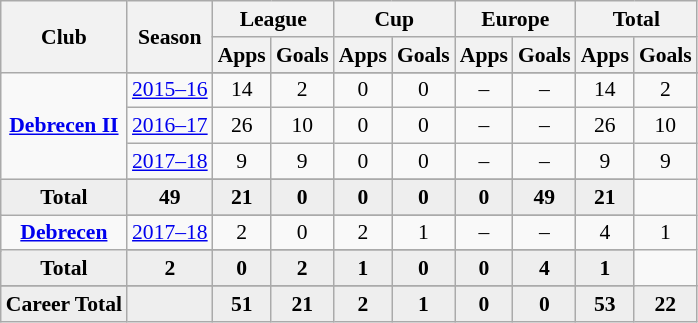<table class="wikitable" style="font-size:90%; text-align: center;">
<tr>
<th rowspan="2">Club</th>
<th rowspan="2">Season</th>
<th colspan="2">League</th>
<th colspan="2">Cup</th>
<th colspan="2">Europe</th>
<th colspan="2">Total</th>
</tr>
<tr>
<th>Apps</th>
<th>Goals</th>
<th>Apps</th>
<th>Goals</th>
<th>Apps</th>
<th>Goals</th>
<th>Apps</th>
<th>Goals</th>
</tr>
<tr ||-||-||-|->
<td rowspan="5" valign="center"><strong><a href='#'>Debrecen II</a></strong></td>
</tr>
<tr>
<td><a href='#'>2015–16</a></td>
<td>14</td>
<td>2</td>
<td>0</td>
<td>0</td>
<td>–</td>
<td>–</td>
<td>14</td>
<td>2</td>
</tr>
<tr>
<td><a href='#'>2016–17</a></td>
<td>26</td>
<td>10</td>
<td>0</td>
<td>0</td>
<td>–</td>
<td>–</td>
<td>26</td>
<td>10</td>
</tr>
<tr>
<td><a href='#'>2017–18</a></td>
<td>9</td>
<td>9</td>
<td>0</td>
<td>0</td>
<td>–</td>
<td>–</td>
<td>9</td>
<td>9</td>
</tr>
<tr>
</tr>
<tr style="font-weight:bold; background-color:#eeeeee;">
<td>Total</td>
<td>49</td>
<td>21</td>
<td>0</td>
<td>0</td>
<td>0</td>
<td>0</td>
<td>49</td>
<td>21</td>
</tr>
<tr>
<td rowspan="3" valign="center"><strong><a href='#'>Debrecen</a></strong></td>
</tr>
<tr>
<td><a href='#'>2017–18</a></td>
<td>2</td>
<td>0</td>
<td>2</td>
<td>1</td>
<td>–</td>
<td>–</td>
<td>4</td>
<td>1</td>
</tr>
<tr>
</tr>
<tr style="font-weight:bold; background-color:#eeeeee;">
<td>Total</td>
<td>2</td>
<td>0</td>
<td>2</td>
<td>1</td>
<td>0</td>
<td>0</td>
<td>4</td>
<td>1</td>
</tr>
<tr>
</tr>
<tr style="font-weight:bold; background-color:#eeeeee;">
<td rowspan="1" valign="top"><strong>Career Total</strong></td>
<td></td>
<td><strong>51</strong></td>
<td><strong>21</strong></td>
<td><strong>2</strong></td>
<td><strong>1</strong></td>
<td><strong>0</strong></td>
<td><strong>0</strong></td>
<td><strong>53</strong></td>
<td><strong>22</strong></td>
</tr>
</table>
